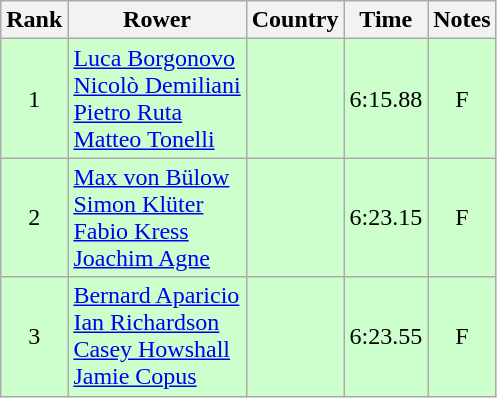<table class="wikitable" style="text-align:center">
<tr>
<th>Rank</th>
<th>Rower</th>
<th>Country</th>
<th>Time</th>
<th>Notes</th>
</tr>
<tr bgcolor=ccffcc>
<td>1</td>
<td align="left"><a href='#'>Luca Borgonovo</a><br><a href='#'>Nicolò Demiliani</a><br><a href='#'>Pietro Ruta</a><br><a href='#'>Matteo Tonelli</a></td>
<td align="left"></td>
<td>6:15.88</td>
<td>F</td>
</tr>
<tr bgcolor=ccffcc>
<td>2</td>
<td align="left"><a href='#'>Max von Bülow</a><br><a href='#'>Simon Klüter</a><br><a href='#'>Fabio Kress</a><br><a href='#'>Joachim Agne</a></td>
<td align="left"></td>
<td>6:23.15</td>
<td>F</td>
</tr>
<tr bgcolor=ccffcc>
<td>3</td>
<td align="left"><a href='#'>Bernard Aparicio</a><br><a href='#'>Ian Richardson</a><br><a href='#'>Casey Howshall</a><br><a href='#'>Jamie Copus</a></td>
<td align="left"></td>
<td>6:23.55</td>
<td>F</td>
</tr>
</table>
